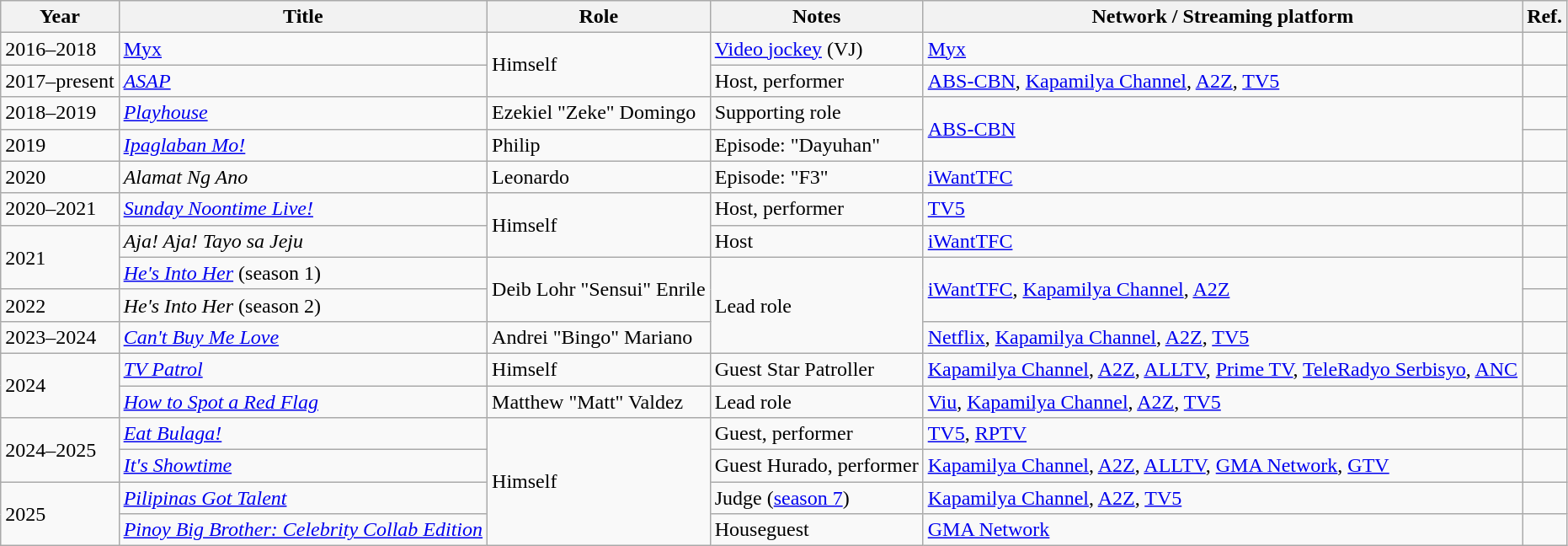<table class="wikitable">
<tr>
<th>Year</th>
<th>Title</th>
<th>Role</th>
<th>Notes</th>
<th>Network / Streaming platform</th>
<th>Ref.</th>
</tr>
<tr>
<td>2016–2018</td>
<td><a href='#'>Myx</a></td>
<td rowspan="2">Himself</td>
<td><a href='#'>Video jockey</a> (VJ)</td>
<td><a href='#'>Myx</a></td>
<td></td>
</tr>
<tr>
<td>2017–present</td>
<td><em><a href='#'>ASAP</a></em></td>
<td>Host, performer</td>
<td><a href='#'>ABS-CBN</a>, <a href='#'>Kapamilya Channel</a>, <a href='#'>A2Z</a>, <a href='#'>TV5</a></td>
<td></td>
</tr>
<tr>
<td>2018–2019</td>
<td><em><a href='#'>Playhouse</a></em></td>
<td>Ezekiel "Zeke" Domingo</td>
<td>Supporting role</td>
<td rowspan="2"><a href='#'>ABS-CBN</a></td>
<td align="center"></td>
</tr>
<tr>
<td>2019</td>
<td><em><a href='#'>Ipaglaban Mo!</a></em></td>
<td>Philip</td>
<td>Episode: "Dayuhan"</td>
<td align="center"></td>
</tr>
<tr>
<td>2020</td>
<td><em>Alamat Ng Ano</em></td>
<td>Leonardo</td>
<td>Episode: "F3"</td>
<td><a href='#'>iWantTFC</a></td>
<td align="center"></td>
</tr>
<tr>
<td>2020–2021</td>
<td><em><a href='#'>Sunday Noontime Live!</a></em></td>
<td rowspan="2">Himself</td>
<td>Host, performer</td>
<td><a href='#'>TV5</a></td>
<td></td>
</tr>
<tr>
<td rowspan="2">2021</td>
<td><em>Aja! Aja! Tayo sa Jeju</em></td>
<td>Host</td>
<td><a href='#'>iWantTFC</a></td>
<td align="center"></td>
</tr>
<tr>
<td><em><a href='#'>He's Into Her</a></em> (season 1)</td>
<td rowspan=2>Deib Lohr "Sensui" Enrile</td>
<td rowspan="3">Lead role</td>
<td rowspan="2"><a href='#'>iWantTFC</a>, <a href='#'>Kapamilya Channel</a>, <a href='#'>A2Z</a></td>
<td align="center"></td>
</tr>
<tr>
<td>2022</td>
<td><em>He's Into Her</em> (season 2)</td>
<td></td>
</tr>
<tr>
<td>2023–2024</td>
<td><em><a href='#'>Can't Buy Me Love</a></em></td>
<td>Andrei "Bingo" Mariano</td>
<td><a href='#'>Netflix</a>, <a href='#'>Kapamilya Channel</a>, <a href='#'>A2Z</a>, <a href='#'>TV5</a></td>
<td></td>
</tr>
<tr>
<td rowspan="2">2024</td>
<td><em><a href='#'>TV Patrol</a></em></td>
<td>Himself</td>
<td>Guest Star Patroller</td>
<td><a href='#'>Kapamilya Channel</a>, <a href='#'>A2Z</a>, <a href='#'>ALLTV</a>, <a href='#'>Prime TV</a>, <a href='#'>TeleRadyo Serbisyo</a>, <a href='#'>ANC</a></td>
<td></td>
</tr>
<tr>
<td><em><a href='#'>How to Spot a Red Flag</a></em></td>
<td>Matthew "Matt" Valdez</td>
<td>Lead role</td>
<td><a href='#'>Viu</a>, <a href='#'>Kapamilya Channel</a>, <a href='#'>A2Z</a>, <a href='#'>TV5</a></td>
<td></td>
</tr>
<tr>
<td rowspan="2">2024–2025</td>
<td><em><a href='#'>Eat Bulaga!</a></em></td>
<td rowspan="4">Himself</td>
<td>Guest, performer</td>
<td><a href='#'>TV5</a>, <a href='#'>RPTV</a></td>
<td></td>
</tr>
<tr>
<td><em><a href='#'>It's Showtime</a></em></td>
<td>Guest Hurado, performer</td>
<td><a href='#'>Kapamilya Channel</a>, <a href='#'>A2Z</a>, <a href='#'>ALLTV</a>, <a href='#'>GMA Network</a>, <a href='#'>GTV</a></td>
<td></td>
</tr>
<tr>
<td rowspan="2">2025</td>
<td><em><a href='#'>Pilipinas Got Talent</a></em></td>
<td>Judge (<a href='#'>season 7</a>)</td>
<td><a href='#'>Kapamilya Channel</a>, <a href='#'>A2Z</a>, <a href='#'>TV5</a></td>
<td></td>
</tr>
<tr>
<td><em><a href='#'>Pinoy Big Brother: Celebrity Collab Edition</a></em></td>
<td>Houseguest</td>
<td><a href='#'>GMA Network</a></td>
<td></td>
</tr>
</table>
